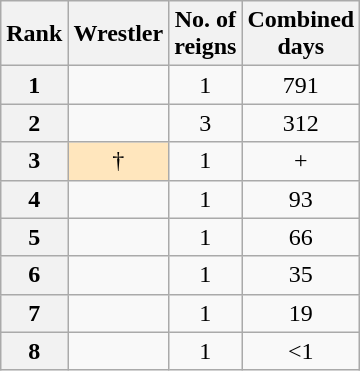<table class="wikitable sortable" style="text-align: center">
<tr>
<th>Rank</th>
<th>Wrestler</th>
<th>No. of<br>reigns</th>
<th>Combined<br>days</th>
</tr>
<tr>
<th>1</th>
<td></td>
<td>1</td>
<td>791</td>
</tr>
<tr>
<th>2</th>
<td></td>
<td>3</td>
<td>312</td>
</tr>
<tr>
<th>3</th>
<td style="background-color:#ffe6bd"> †</td>
<td>1</td>
<td>+</td>
</tr>
<tr>
<th>4</th>
<td></td>
<td>1</td>
<td>93</td>
</tr>
<tr>
<th>5</th>
<td></td>
<td>1</td>
<td>66</td>
</tr>
<tr>
<th>6</th>
<td></td>
<td>1</td>
<td>35</td>
</tr>
<tr>
<th>7</th>
<td></td>
<td>1</td>
<td>19</td>
</tr>
<tr>
<th>8</th>
<td></td>
<td>1</td>
<td><1</td>
</tr>
</table>
